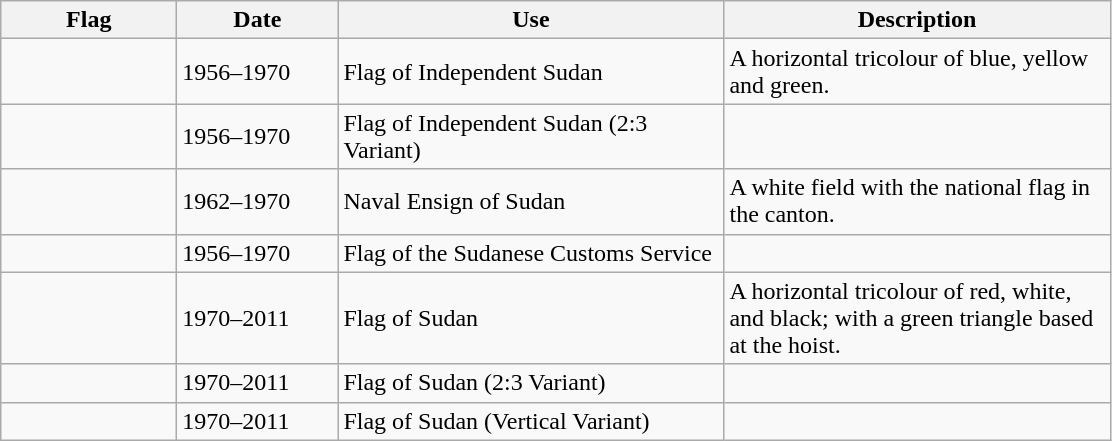<table class="wikitable">
<tr>
<th style="width:110px;">Flag</th>
<th style="width:100px;">Date</th>
<th style="width:250px;">Use</th>
<th style="width:250px;">Description</th>
</tr>
<tr>
<td></td>
<td>1956–1970</td>
<td>Flag of Independent Sudan</td>
<td>A horizontal tricolour of blue, yellow and green.</td>
</tr>
<tr>
<td></td>
<td>1956–1970</td>
<td>Flag of Independent Sudan (2:3 Variant)</td>
<td></td>
</tr>
<tr>
<td></td>
<td>1962–1970</td>
<td>Naval Ensign of Sudan</td>
<td>A white field with the national flag in the canton.</td>
</tr>
<tr>
<td></td>
<td>1956–1970</td>
<td>Flag of the Sudanese Customs Service</td>
<td></td>
</tr>
<tr>
<td></td>
<td>1970–2011</td>
<td>Flag of Sudan</td>
<td>A horizontal tricolour of red, white, and black; with a green triangle based at the hoist.</td>
</tr>
<tr>
<td></td>
<td>1970–2011</td>
<td>Flag of Sudan (2:3 Variant)</td>
<td></td>
</tr>
<tr>
<td></td>
<td>1970–2011</td>
<td>Flag of Sudan (Vertical Variant)</td>
<td></td>
</tr>
</table>
